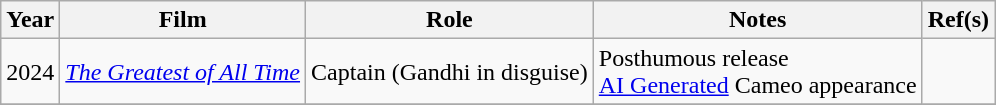<table class="wikitable">
<tr align="center">
<th>Year</th>
<th>Film</th>
<th>Role</th>
<th>Notes</th>
<th>Ref(s)</th>
</tr>
<tr>
<td>2024</td>
<td><em><a href='#'>The Greatest of All Time </a></em></td>
<td>Captain (Gandhi in disguise)</td>
<td>Posthumous release<br><a href='#'>AI Generated</a> Cameo appearance</td>
<td></td>
</tr>
<tr>
</tr>
</table>
